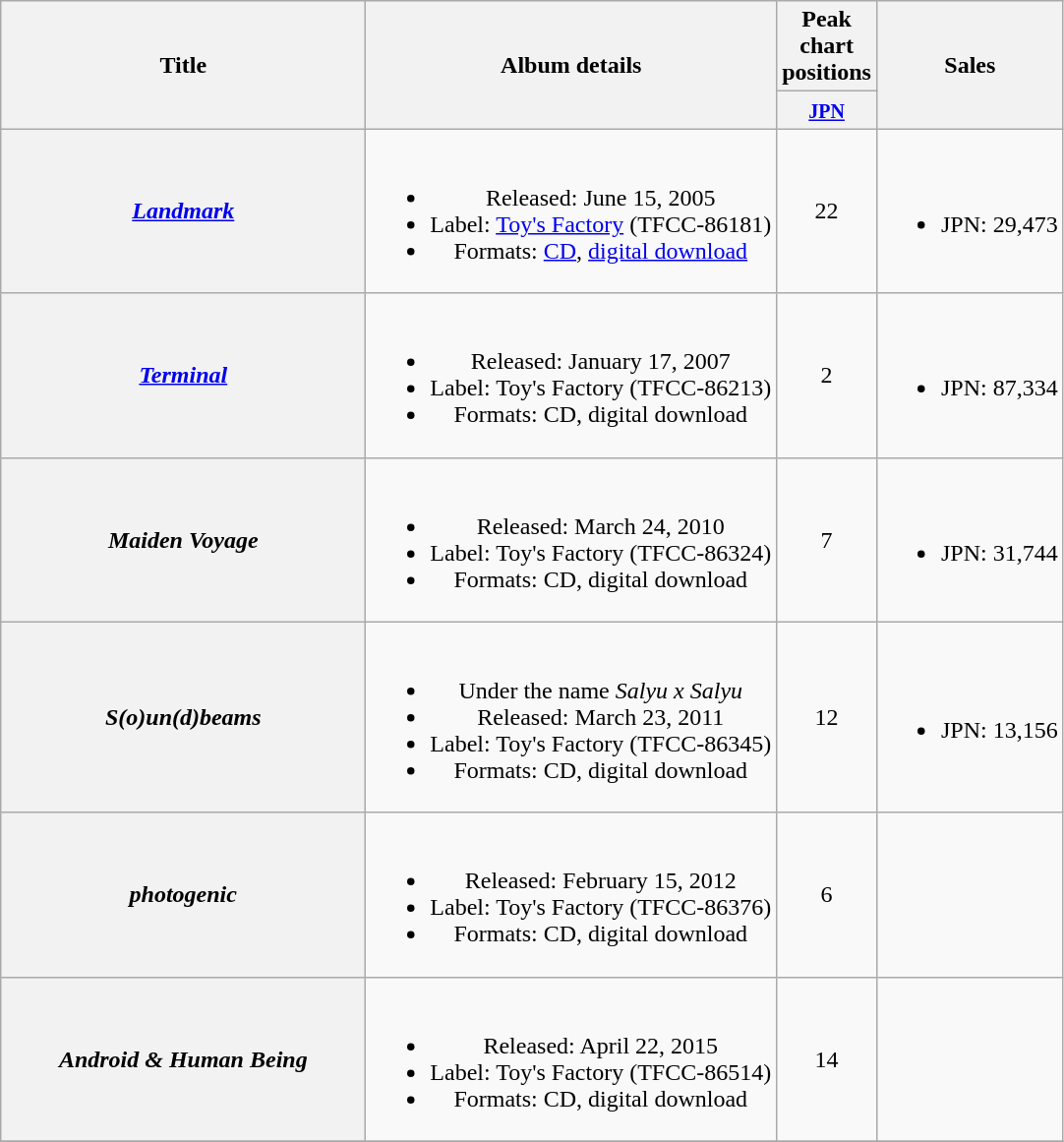<table class="wikitable plainrowheaders" style="text-align:center;">
<tr>
<th rowspan="2" style="width:15em;">Title</th>
<th rowspan="2">Album details</th>
<th colspan="1">Peak chart positions</th>
<th rowspan="2">Sales</th>
</tr>
<tr>
<th style="width:3em;"><small><a href='#'>JPN</a></small><br></th>
</tr>
<tr>
<th scope="row"><em><a href='#'>Landmark</a></em></th>
<td><br><ul><li>Released: June 15, 2005</li><li>Label: <a href='#'>Toy's Factory</a> (TFCC-86181)</li><li>Formats: <a href='#'>CD</a>, <a href='#'>digital download</a></li></ul></td>
<td>22</td>
<td><br><ul><li>JPN: 29,473</li></ul></td>
</tr>
<tr>
<th scope="row"><em><a href='#'>Terminal</a></em></th>
<td><br><ul><li>Released: January 17, 2007</li><li>Label: Toy's Factory (TFCC-86213)</li><li>Formats: CD, digital download</li></ul></td>
<td>2</td>
<td><br><ul><li>JPN: 87,334</li></ul></td>
</tr>
<tr>
<th scope="row"><em>Maiden Voyage</em></th>
<td><br><ul><li>Released: March 24, 2010</li><li>Label: Toy's Factory (TFCC-86324)</li><li>Formats: CD, digital download</li></ul></td>
<td>7</td>
<td><br><ul><li>JPN: 31,744</li></ul></td>
</tr>
<tr>
<th scope="row"><em>S(o)un(d)beams</em></th>
<td><br><ul><li>Under the name <em>Salyu x Salyu</em></li><li>Released: March 23, 2011</li><li>Label: Toy's Factory (TFCC-86345)</li><li>Formats: CD, digital download</li></ul></td>
<td>12</td>
<td><br><ul><li>JPN: 13,156</li></ul></td>
</tr>
<tr>
<th scope="row"><em>photogenic</em></th>
<td><br><ul><li>Released: February 15, 2012</li><li>Label: Toy's Factory (TFCC-86376)</li><li>Formats: CD, digital download</li></ul></td>
<td>6</td>
<td></td>
</tr>
<tr>
<th scope="row"><em>Android & Human Being</em></th>
<td><br><ul><li>Released: April 22, 2015</li><li>Label: Toy's Factory (TFCC-86514)</li><li>Formats: CD, digital download</li></ul></td>
<td>14</td>
<td></td>
</tr>
<tr>
</tr>
</table>
